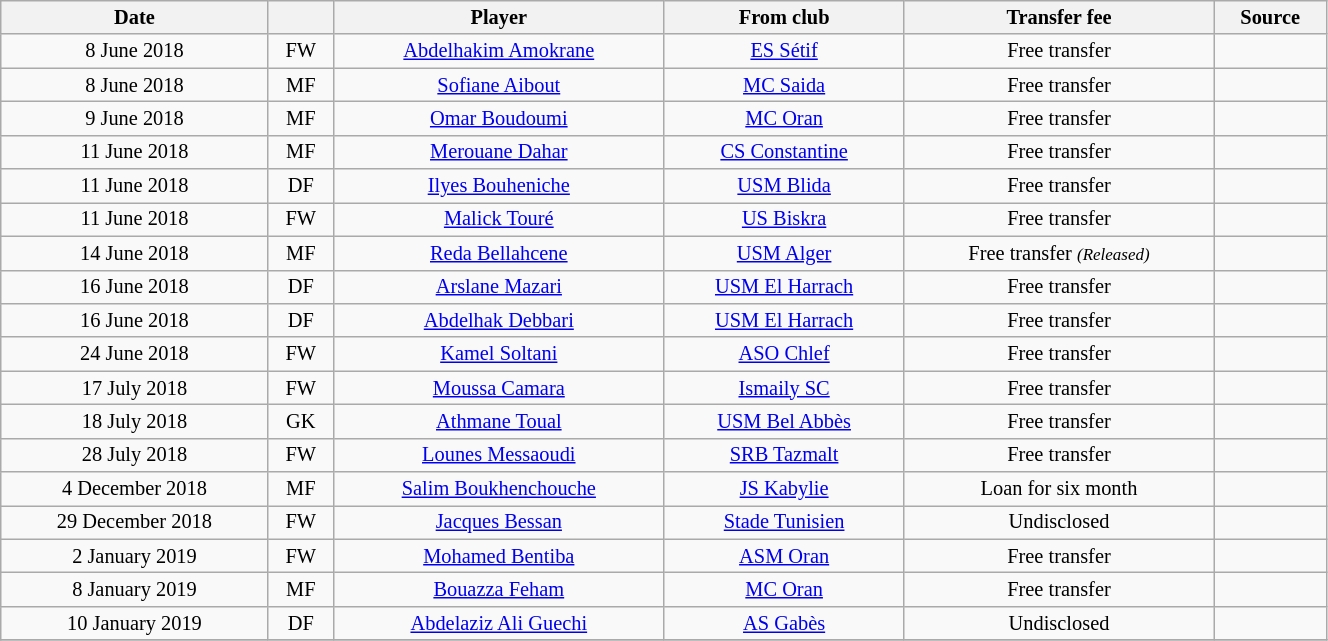<table class="wikitable sortable" style="width:70%; text-align:center; font-size:85%; text-align:centre;">
<tr>
<th>Date</th>
<th></th>
<th>Player</th>
<th>From club</th>
<th>Transfer fee</th>
<th>Source</th>
</tr>
<tr>
<td>8 June 2018</td>
<td>FW</td>
<td> <a href='#'>Abdelhakim Amokrane</a></td>
<td><a href='#'>ES Sétif</a></td>
<td>Free transfer</td>
<td></td>
</tr>
<tr>
<td>8 June 2018</td>
<td>MF</td>
<td> <a href='#'>Sofiane Aibout</a></td>
<td><a href='#'>MC Saida</a></td>
<td>Free transfer</td>
<td></td>
</tr>
<tr>
<td>9 June 2018</td>
<td>MF</td>
<td> <a href='#'>Omar Boudoumi</a></td>
<td><a href='#'>MC Oran</a></td>
<td>Free transfer</td>
<td></td>
</tr>
<tr>
<td>11 June 2018</td>
<td>MF</td>
<td> <a href='#'>Merouane Dahar</a></td>
<td><a href='#'>CS Constantine</a></td>
<td>Free transfer</td>
<td></td>
</tr>
<tr>
<td>11 June 2018</td>
<td>DF</td>
<td> <a href='#'>Ilyes Bouheniche</a></td>
<td><a href='#'>USM Blida</a></td>
<td>Free transfer</td>
<td></td>
</tr>
<tr>
<td>11 June 2018</td>
<td>FW</td>
<td> <a href='#'>Malick Touré</a></td>
<td><a href='#'>US Biskra</a></td>
<td>Free transfer</td>
<td></td>
</tr>
<tr>
<td>14 June 2018</td>
<td>MF</td>
<td> <a href='#'>Reda Bellahcene</a></td>
<td><a href='#'>USM Alger</a></td>
<td>Free transfer <small><em>(Released)</em></small></td>
<td></td>
</tr>
<tr>
<td>16 June 2018</td>
<td>DF</td>
<td> <a href='#'>Arslane Mazari</a></td>
<td><a href='#'>USM El Harrach</a></td>
<td>Free transfer</td>
<td></td>
</tr>
<tr>
<td>16 June 2018</td>
<td>DF</td>
<td> <a href='#'>Abdelhak Debbari</a></td>
<td><a href='#'>USM El Harrach</a></td>
<td>Free transfer</td>
<td></td>
</tr>
<tr>
<td>24 June 2018</td>
<td>FW</td>
<td> <a href='#'>Kamel Soltani</a></td>
<td><a href='#'>ASO Chlef</a></td>
<td>Free transfer</td>
<td></td>
</tr>
<tr>
<td>17 July 2018</td>
<td>FW</td>
<td> <a href='#'>Moussa Camara</a></td>
<td> <a href='#'>Ismaily SC</a></td>
<td>Free transfer</td>
<td></td>
</tr>
<tr>
<td>18 July 2018</td>
<td>GK</td>
<td> <a href='#'>Athmane Toual</a></td>
<td><a href='#'>USM Bel Abbès</a></td>
<td>Free transfer</td>
<td></td>
</tr>
<tr>
<td>28 July 2018</td>
<td>FW</td>
<td> <a href='#'>Lounes Messaoudi</a></td>
<td><a href='#'>SRB Tazmalt</a></td>
<td>Free transfer</td>
<td></td>
</tr>
<tr>
<td>4 December 2018</td>
<td>MF</td>
<td> <a href='#'>Salim Boukhenchouche</a></td>
<td><a href='#'>JS Kabylie</a></td>
<td>Loan for six month</td>
<td></td>
</tr>
<tr>
<td>29 December 2018</td>
<td>FW</td>
<td> <a href='#'>Jacques Bessan</a></td>
<td> <a href='#'>Stade Tunisien</a></td>
<td>Undisclosed</td>
<td></td>
</tr>
<tr>
<td>2 January 2019</td>
<td>FW</td>
<td> <a href='#'>Mohamed Bentiba</a></td>
<td><a href='#'>ASM Oran</a></td>
<td>Free transfer</td>
<td></td>
</tr>
<tr>
<td>8 January 2019</td>
<td>MF</td>
<td> <a href='#'>Bouazza Feham</a></td>
<td><a href='#'>MC Oran</a></td>
<td>Free transfer</td>
<td></td>
</tr>
<tr>
<td>10 January 2019</td>
<td>DF</td>
<td> <a href='#'>Abdelaziz Ali Guechi</a></td>
<td> <a href='#'>AS Gabès</a></td>
<td>Undisclosed</td>
<td></td>
</tr>
<tr>
</tr>
</table>
